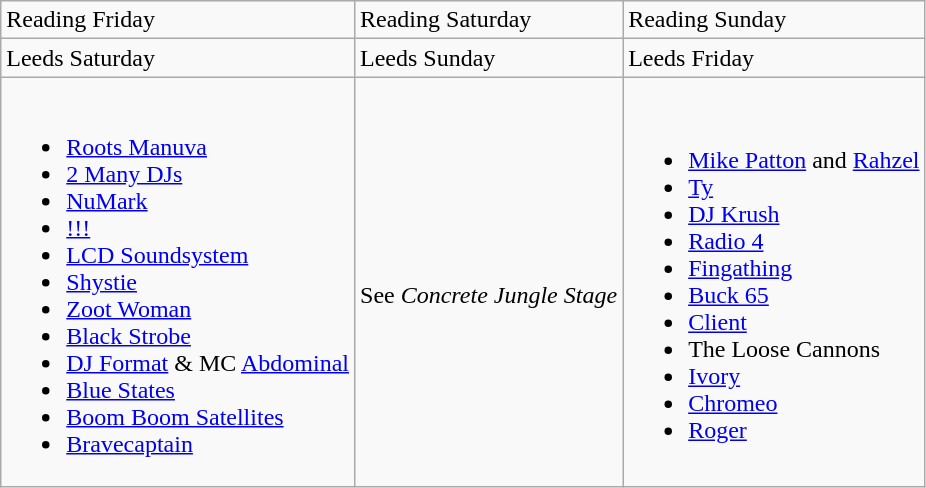<table class="wikitable">
<tr>
<td>Reading Friday</td>
<td>Reading Saturday</td>
<td>Reading Sunday</td>
</tr>
<tr>
<td>Leeds Saturday</td>
<td>Leeds Sunday</td>
<td>Leeds Friday</td>
</tr>
<tr>
<td><br><ul><li><a href='#'>Roots Manuva</a></li><li><a href='#'>2 Many DJs</a></li><li><a href='#'>NuMark</a></li><li><a href='#'>!!!</a></li><li><a href='#'>LCD Soundsystem</a></li><li><a href='#'>Shystie</a></li><li><a href='#'>Zoot Woman</a></li><li><a href='#'>Black Strobe</a></li><li><a href='#'>DJ Format</a> & MC <a href='#'>Abdominal</a></li><li><a href='#'>Blue States</a></li><li><a href='#'>Boom Boom Satellites</a></li><li><a href='#'>Bravecaptain</a></li></ul></td>
<td><br>See <em>Concrete Jungle Stage</em></td>
<td><br><ul><li><a href='#'>Mike Patton</a> and <a href='#'>Rahzel</a></li><li><a href='#'>Ty</a></li><li><a href='#'>DJ Krush</a></li><li><a href='#'>Radio 4</a></li><li><a href='#'>Fingathing</a></li><li><a href='#'>Buck 65</a></li><li><a href='#'>Client</a></li><li>The Loose Cannons</li><li><a href='#'>Ivory</a></li><li><a href='#'>Chromeo</a></li><li><a href='#'>Roger</a></li></ul></td>
</tr>
</table>
